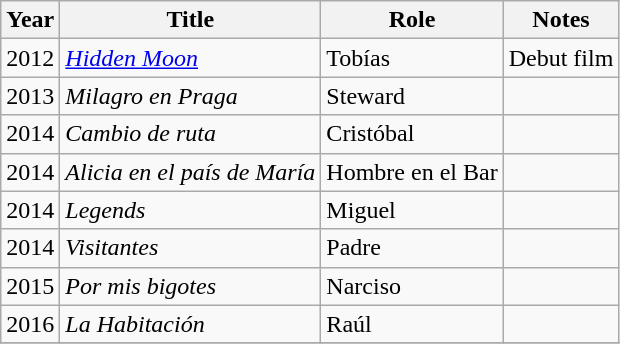<table class="wikitable sortable">
<tr>
<th>Year</th>
<th>Title</th>
<th>Role</th>
<th>Notes</th>
</tr>
<tr>
<td>2012</td>
<td><em><a href='#'>Hidden Moon</a></em></td>
<td>Tobías</td>
<td>Debut film</td>
</tr>
<tr>
<td>2013</td>
<td><em>Milagro en Praga</em></td>
<td>Steward</td>
<td></td>
</tr>
<tr>
<td>2014</td>
<td><em>Cambio de ruta</em></td>
<td>Cristóbal</td>
<td></td>
</tr>
<tr>
<td>2014</td>
<td><em>Alicia en el país de María</em></td>
<td>Hombre en el Bar</td>
<td></td>
</tr>
<tr>
<td>2014</td>
<td><em>Legends</em></td>
<td>Miguel</td>
<td></td>
</tr>
<tr>
<td>2014</td>
<td><em>Visitantes</em></td>
<td>Padre</td>
<td></td>
</tr>
<tr>
<td>2015</td>
<td><em>Por mis bigotes</em></td>
<td>Narciso</td>
<td></td>
</tr>
<tr>
<td>2016</td>
<td><em>La Habitación</em></td>
<td>Raúl</td>
<td></td>
</tr>
<tr>
</tr>
</table>
